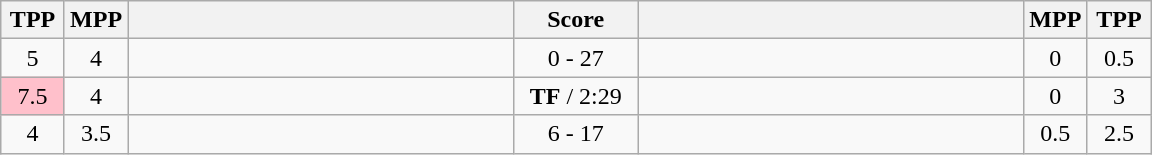<table class="wikitable" style="text-align: center;" |>
<tr>
<th width="35">TPP</th>
<th width="35">MPP</th>
<th width="250"></th>
<th width="75">Score</th>
<th width="250"></th>
<th width="35">MPP</th>
<th width="35">TPP</th>
</tr>
<tr>
<td>5</td>
<td>4</td>
<td style="text-align:left;"></td>
<td>0 - 27</td>
<td style="text-align:left;"><strong></strong></td>
<td>0</td>
<td>0.5</td>
</tr>
<tr>
<td bgcolor=pink>7.5</td>
<td>4</td>
<td style="text-align:left;"></td>
<td><strong>TF</strong> / 2:29</td>
<td style="text-align:left;"><strong></strong></td>
<td>0</td>
<td>3</td>
</tr>
<tr>
<td>4</td>
<td>3.5</td>
<td style="text-align:left;"></td>
<td>6 - 17</td>
<td style="text-align:left;"><strong></strong></td>
<td>0.5</td>
<td>2.5</td>
</tr>
</table>
